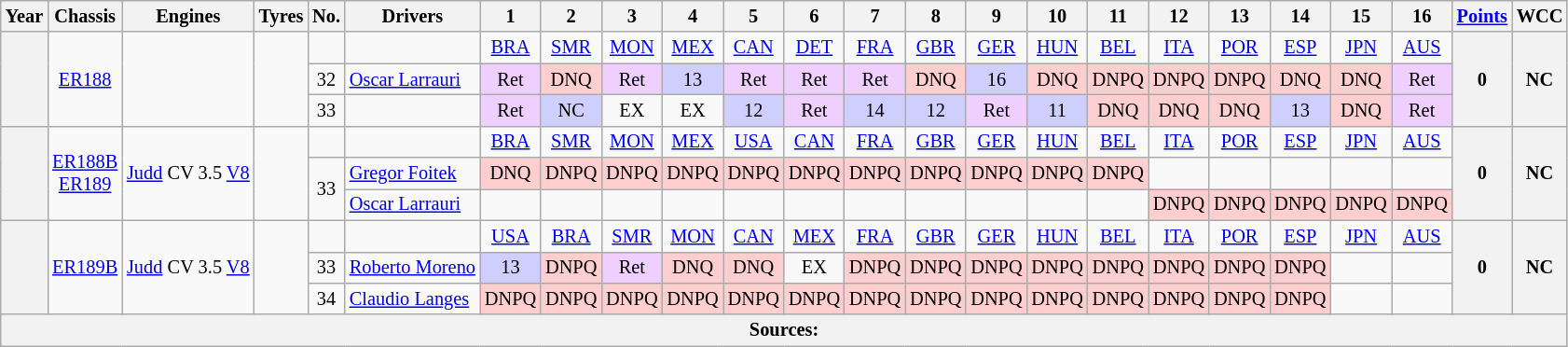<table class="wikitable" style="text-align:center; font-size:85%">
<tr>
<th>Year</th>
<th>Chassis</th>
<th>Engines</th>
<th>Tyres</th>
<th>No.</th>
<th>Drivers</th>
<th>1</th>
<th>2</th>
<th>3</th>
<th>4</th>
<th>5</th>
<th>6</th>
<th>7</th>
<th>8</th>
<th>9</th>
<th>10</th>
<th>11</th>
<th>12</th>
<th>13</th>
<th>14</th>
<th>15</th>
<th>16</th>
<th><a href='#'>Points</a></th>
<th>WCC</th>
</tr>
<tr>
<th rowspan="3"></th>
<td rowspan="3"><a href='#'>ER188</a></td>
<td rowspan="3"></td>
<td rowspan="3"></td>
<td></td>
<td></td>
<td><a href='#'>BRA</a></td>
<td><a href='#'>SMR</a></td>
<td><a href='#'>MON</a></td>
<td><a href='#'>MEX</a></td>
<td><a href='#'>CAN</a></td>
<td><a href='#'>DET</a></td>
<td><a href='#'>FRA</a></td>
<td><a href='#'>GBR</a></td>
<td><a href='#'>GER</a></td>
<td><a href='#'>HUN</a></td>
<td><a href='#'>BEL</a></td>
<td><a href='#'>ITA</a></td>
<td><a href='#'>POR</a></td>
<td><a href='#'>ESP</a></td>
<td><a href='#'>JPN</a></td>
<td><a href='#'>AUS</a></td>
<th rowspan="3">0</th>
<th rowspan="3">NC</th>
</tr>
<tr>
<td>32</td>
<td align="left"> <a href='#'>Oscar Larrauri</a></td>
<td style="background:#EFCFFF;">Ret</td>
<td style="background:#FFCFCF;">DNQ</td>
<td style="background:#EFCFFF;">Ret</td>
<td style="background:#CFCFFF;">13</td>
<td style="background:#EFCFFF;">Ret</td>
<td style="background:#EFCFFF;">Ret</td>
<td style="background:#EFCFFF;">Ret</td>
<td style="background:#FFCFCF;">DNQ</td>
<td style="background:#CFCFFF;">16</td>
<td style="background:#FFCFCF;">DNQ</td>
<td style="background:#FFCFCF;">DNPQ</td>
<td style="background:#FFCFCF;">DNPQ</td>
<td style="background:#FFCFCF;">DNPQ</td>
<td style="background:#FFCFCF;">DNQ</td>
<td style="background:#FFCFCF;">DNQ</td>
<td style="background:#EFCFFF;">Ret</td>
</tr>
<tr>
<td>33</td>
<td align="left"></td>
<td style="background:#EFCFFF;">Ret</td>
<td style="background:#CFCFFF;">NC</td>
<td>EX</td>
<td>EX</td>
<td style="background:#CFCFFF;">12</td>
<td style="background:#EFCFFF;">Ret</td>
<td style="background:#CFCFFF;">14</td>
<td style="background:#CFCFFF;">12</td>
<td style="background:#EFCFFF;">Ret</td>
<td style="background:#CFCFFF;">11</td>
<td style="background:#FFCFCF;">DNQ</td>
<td style="background:#FFCFCF;">DNQ</td>
<td style="background:#FFCFCF;">DNQ</td>
<td style="background:#CFCFFF;">13</td>
<td style="background:#FFCFCF;">DNQ</td>
<td style="background:#EFCFFF;">Ret</td>
</tr>
<tr>
<th rowspan="3"></th>
<td rowspan="3"><a href='#'>ER188B</a><br><a href='#'>ER189</a></td>
<td rowspan="3"><a href='#'>Judd</a> CV 3.5 <a href='#'>V8</a></td>
<td rowspan="3"></td>
<td></td>
<td></td>
<td><a href='#'>BRA</a></td>
<td><a href='#'>SMR</a></td>
<td><a href='#'>MON</a></td>
<td><a href='#'>MEX</a></td>
<td><a href='#'>USA</a></td>
<td><a href='#'>CAN</a></td>
<td><a href='#'>FRA</a></td>
<td><a href='#'>GBR</a></td>
<td><a href='#'>GER</a></td>
<td><a href='#'>HUN</a></td>
<td><a href='#'>BEL</a></td>
<td><a href='#'>ITA</a></td>
<td><a href='#'>POR</a></td>
<td><a href='#'>ESP</a></td>
<td><a href='#'>JPN</a></td>
<td><a href='#'>AUS</a></td>
<th rowspan="3">0</th>
<th rowspan="3">NC</th>
</tr>
<tr>
<td rowspan="2">33</td>
<td align="left"> <a href='#'>Gregor Foitek</a></td>
<td style="background:#FFCFCF;">DNQ</td>
<td style="background:#FFCFCF;">DNPQ</td>
<td style="background:#FFCFCF;">DNPQ</td>
<td style="background:#FFCFCF;">DNPQ</td>
<td style="background:#FFCFCF;">DNPQ</td>
<td style="background:#FFCFCF;">DNPQ</td>
<td style="background:#FFCFCF;">DNPQ</td>
<td style="background:#FFCFCF;">DNPQ</td>
<td style="background:#FFCFCF;">DNPQ</td>
<td style="background:#FFCFCF;">DNPQ</td>
<td style="background:#FFCFCF;">DNPQ</td>
<td></td>
<td></td>
<td></td>
<td></td>
<td></td>
</tr>
<tr>
<td align="left"> <a href='#'>Oscar Larrauri</a></td>
<td></td>
<td></td>
<td></td>
<td></td>
<td></td>
<td></td>
<td></td>
<td></td>
<td></td>
<td></td>
<td></td>
<td style="background:#FFCFCF;">DNPQ</td>
<td style="background:#FFCFCF;">DNPQ</td>
<td style="background:#FFCFCF;">DNPQ</td>
<td style="background:#FFCFCF;">DNPQ</td>
<td style="background:#FFCFCF;">DNPQ</td>
</tr>
<tr>
<th rowspan="3"></th>
<td rowspan="3"><a href='#'>ER189B</a></td>
<td rowspan="3"><a href='#'>Judd</a> CV 3.5 <a href='#'>V8</a></td>
<td rowspan="3"></td>
<td></td>
<td></td>
<td><a href='#'>USA</a></td>
<td><a href='#'>BRA</a></td>
<td><a href='#'>SMR</a></td>
<td><a href='#'>MON</a></td>
<td><a href='#'>CAN</a></td>
<td><a href='#'>MEX</a></td>
<td><a href='#'>FRA</a></td>
<td><a href='#'>GBR</a></td>
<td><a href='#'>GER</a></td>
<td><a href='#'>HUN</a></td>
<td><a href='#'>BEL</a></td>
<td><a href='#'>ITA</a></td>
<td><a href='#'>POR</a></td>
<td><a href='#'>ESP</a></td>
<td><a href='#'>JPN</a></td>
<td><a href='#'>AUS</a></td>
<th rowspan="3">0</th>
<th rowspan="3">NC</th>
</tr>
<tr>
<td>33</td>
<td align="left"> <a href='#'>Roberto Moreno</a></td>
<td style="background:#CFCFFF;">13</td>
<td style="background:#FFCFCF;">DNPQ</td>
<td style="background:#EFCFFF;">Ret</td>
<td style="background:#FFCFCF;">DNQ</td>
<td style="background:#FFCFCF;">DNQ</td>
<td>EX</td>
<td style="background:#FFCFCF;">DNPQ</td>
<td style="background:#FFCFCF;">DNPQ</td>
<td style="background:#FFCFCF;">DNPQ</td>
<td style="background:#FFCFCF;">DNPQ</td>
<td style="background:#FFCFCF;">DNPQ</td>
<td style="background:#FFCFCF;">DNPQ</td>
<td style="background:#FFCFCF;">DNPQ</td>
<td style="background:#FFCFCF;">DNPQ</td>
<td></td>
<td></td>
</tr>
<tr>
<td>34</td>
<td align="left"> <a href='#'>Claudio Langes</a></td>
<td style="background:#FFCFCF;">DNPQ</td>
<td style="background:#FFCFCF;">DNPQ</td>
<td style="background:#FFCFCF;">DNPQ</td>
<td style="background:#FFCFCF;">DNPQ</td>
<td style="background:#FFCFCF;">DNPQ</td>
<td style="background:#FFCFCF;">DNPQ</td>
<td style="background:#FFCFCF;">DNPQ</td>
<td style="background:#FFCFCF;">DNPQ</td>
<td style="background:#FFCFCF;">DNPQ</td>
<td style="background:#FFCFCF;">DNPQ</td>
<td style="background:#FFCFCF;">DNPQ</td>
<td style="background:#FFCFCF;">DNPQ</td>
<td style="background:#FFCFCF;">DNPQ</td>
<td style="background:#FFCFCF;">DNPQ</td>
<td></td>
<td></td>
</tr>
<tr>
<th colspan="24">Sources:</th>
</tr>
</table>
